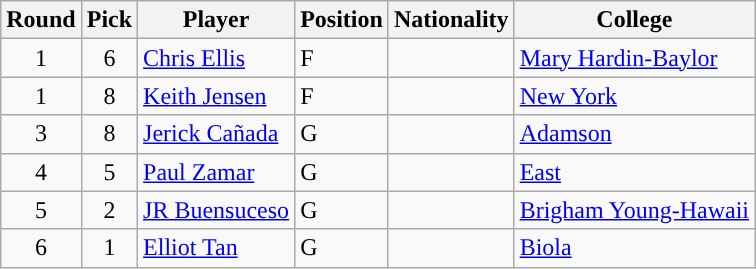<table class="wikitable sortable sortable">
<tr>
<th>Round</th>
<th>Pick</th>
<th>Player</th>
<th>Position</th>
<th>Nationality</th>
<th>College</th>
</tr>
<tr>
<td align=center>1</td>
<td align=center>6</td>
<td><a href='#'>Chris Ellis</a></td>
<td>F</td>
<td></td>
<td><a href='#'>Mary Hardin-Baylor</a></td>
</tr>
<tr>
<td align=center>1</td>
<td align=center>8</td>
<td><a href='#'>Keith Jensen</a></td>
<td>F</td>
<td></td>
<td><a href='#'>New York</a></td>
</tr>
<tr>
<td align=center>3</td>
<td align=center>8</td>
<td><a href='#'>Jerick Cañada</a></td>
<td>G</td>
<td></td>
<td><a href='#'>Adamson</a></td>
</tr>
<tr>
<td align=center>4</td>
<td align=center>5</td>
<td><a href='#'>Paul Zamar</a></td>
<td>G</td>
<td></td>
<td><a href='#'>East</a></td>
</tr>
<tr>
<td align=center>5</td>
<td align=center>2</td>
<td><a href='#'>JR Buensuceso</a></td>
<td>G</td>
<td></td>
<td><a href='#'>Brigham Young-Hawaii</a></td>
</tr>
<tr>
<td align=center>6</td>
<td align=center>1</td>
<td><a href='#'>Elliot Tan</a></td>
<td>G</td>
<td></td>
<td><a href='#'>Biola</a></td>
</tr>
</table>
